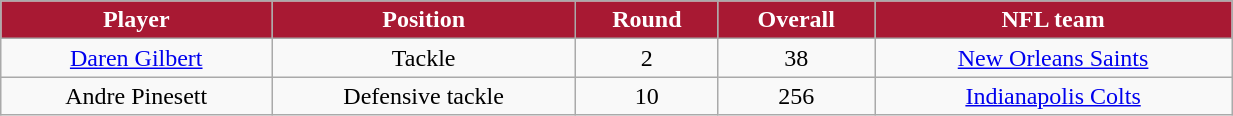<table class="wikitable" width="65%">
<tr align="center" style="background:#A81933;color:#FFFFFF;">
<td><strong>Player</strong></td>
<td><strong>Position</strong></td>
<td><strong>Round</strong></td>
<td><strong>Overall</strong></td>
<td><strong>NFL team</strong></td>
</tr>
<tr align="center" bgcolor="">
<td><a href='#'>Daren Gilbert</a></td>
<td>Tackle</td>
<td>2</td>
<td>38</td>
<td><a href='#'>New Orleans Saints</a></td>
</tr>
<tr align="center" bgcolor="">
<td>Andre Pinesett</td>
<td>Defensive tackle</td>
<td>10</td>
<td>256</td>
<td><a href='#'>Indianapolis Colts</a></td>
</tr>
</table>
